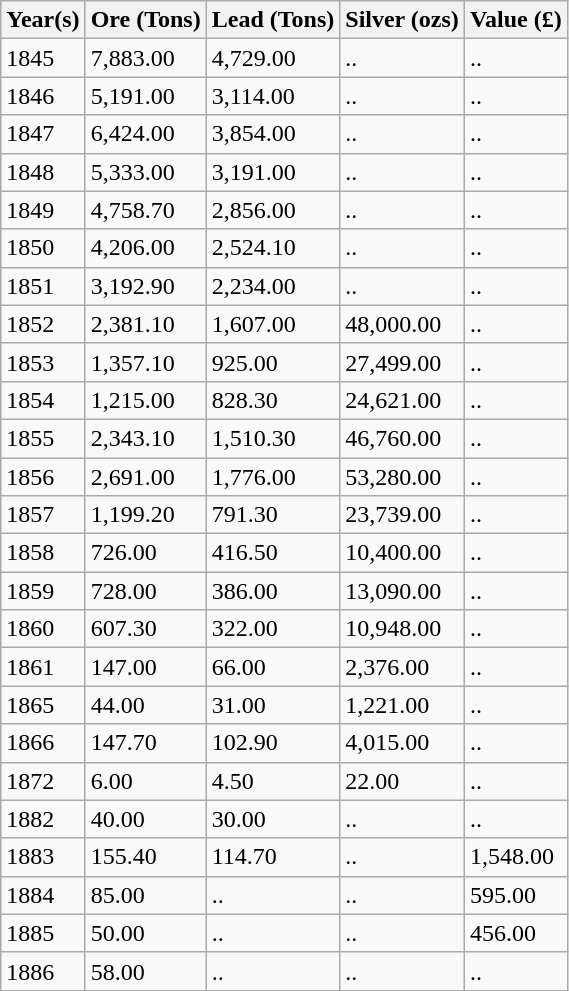<table class="wikitable sortable mw-collapsible mw-collapsed">
<tr>
<th>Year(s)</th>
<th>Ore (Tons)</th>
<th>Lead (Tons)</th>
<th>Silver (ozs)</th>
<th>Value (£)</th>
</tr>
<tr>
<td>1845</td>
<td>7,883.00</td>
<td>4,729.00</td>
<td>..</td>
<td>..</td>
</tr>
<tr>
<td>1846</td>
<td>5,191.00</td>
<td>3,114.00</td>
<td>..</td>
<td>..</td>
</tr>
<tr>
<td>1847</td>
<td>6,424.00</td>
<td>3,854.00</td>
<td>..</td>
<td>..</td>
</tr>
<tr>
<td>1848</td>
<td>5,333.00</td>
<td>3,191.00</td>
<td>..</td>
<td>..</td>
</tr>
<tr>
<td>1849</td>
<td>4,758.70</td>
<td>2,856.00</td>
<td>..</td>
<td>..</td>
</tr>
<tr>
<td>1850</td>
<td>4,206.00</td>
<td>2,524.10</td>
<td>..</td>
<td>..</td>
</tr>
<tr>
<td>1851</td>
<td>3,192.90</td>
<td>2,234.00</td>
<td>..</td>
<td>..</td>
</tr>
<tr>
<td>1852</td>
<td>2,381.10</td>
<td>1,607.00</td>
<td>48,000.00</td>
<td>..</td>
</tr>
<tr>
<td>1853</td>
<td>1,357.10</td>
<td>925.00</td>
<td>27,499.00</td>
<td>..</td>
</tr>
<tr>
<td>1854</td>
<td>1,215.00</td>
<td>828.30</td>
<td>24,621.00</td>
<td>..</td>
</tr>
<tr>
<td>1855</td>
<td>2,343.10</td>
<td>1,510.30</td>
<td>46,760.00</td>
<td>..</td>
</tr>
<tr>
<td>1856</td>
<td>2,691.00</td>
<td>1,776.00</td>
<td>53,280.00</td>
<td>..</td>
</tr>
<tr>
<td>1857</td>
<td>1,199.20</td>
<td>791.30</td>
<td>23,739.00</td>
<td>..</td>
</tr>
<tr>
<td>1858</td>
<td>726.00</td>
<td>416.50</td>
<td>10,400.00</td>
<td>..</td>
</tr>
<tr>
<td>1859</td>
<td>728.00</td>
<td>386.00</td>
<td>13,090.00</td>
<td>..</td>
</tr>
<tr>
<td>1860</td>
<td>607.30</td>
<td>322.00</td>
<td>10,948.00</td>
<td>..</td>
</tr>
<tr>
<td>1861</td>
<td>147.00</td>
<td>66.00</td>
<td>2,376.00</td>
<td>..</td>
</tr>
<tr>
<td>1865</td>
<td>44.00</td>
<td>31.00</td>
<td>1,221.00</td>
<td>..</td>
</tr>
<tr>
<td>1866</td>
<td>147.70</td>
<td>102.90</td>
<td>4,015.00</td>
<td>..</td>
</tr>
<tr>
<td>1872</td>
<td>6.00</td>
<td>4.50</td>
<td>22.00</td>
<td>..</td>
</tr>
<tr>
<td>1882</td>
<td>40.00</td>
<td>30.00</td>
<td>..</td>
<td>..</td>
</tr>
<tr>
<td>1883</td>
<td>155.40</td>
<td>114.70</td>
<td>..</td>
<td>1,548.00</td>
</tr>
<tr>
<td>1884</td>
<td>85.00</td>
<td>..</td>
<td>..</td>
<td>595.00</td>
</tr>
<tr>
<td>1885</td>
<td>50.00</td>
<td>..</td>
<td>..</td>
<td>456.00</td>
</tr>
<tr>
<td>1886</td>
<td>58.00</td>
<td>..</td>
<td>..</td>
<td>..</td>
</tr>
</table>
